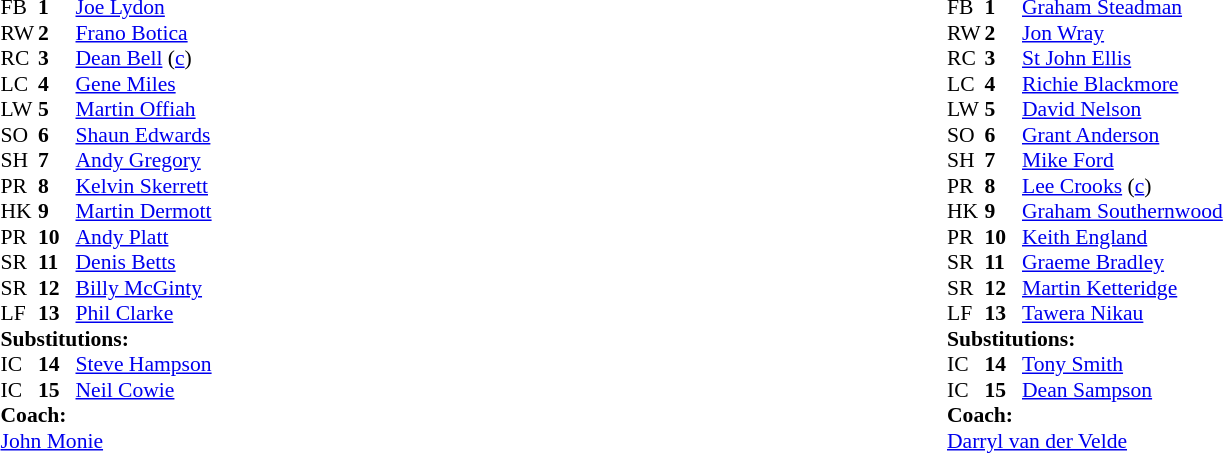<table width="100%">
<tr>
<td valign="top" width="50%"><br><table style="font-size: 90%" cellspacing="0" cellpadding="0">
<tr>
<th width="25"></th>
<th width="25"></th>
</tr>
<tr>
<td>FB</td>
<td><strong>1</strong></td>
<td><a href='#'>Joe Lydon</a></td>
</tr>
<tr>
<td>RW</td>
<td><strong>2</strong></td>
<td><a href='#'>Frano Botica</a></td>
</tr>
<tr>
<td>RC</td>
<td><strong>3</strong></td>
<td><a href='#'>Dean Bell</a> (<a href='#'>c</a>)</td>
</tr>
<tr>
<td>LC</td>
<td><strong>4</strong></td>
<td><a href='#'>Gene Miles</a></td>
</tr>
<tr>
<td>LW</td>
<td><strong>5</strong></td>
<td><a href='#'>Martin Offiah</a></td>
</tr>
<tr>
<td>SO</td>
<td><strong>6</strong></td>
<td><a href='#'>Shaun Edwards</a></td>
</tr>
<tr>
<td>SH</td>
<td><strong>7</strong></td>
<td><a href='#'>Andy Gregory</a></td>
</tr>
<tr>
<td>PR</td>
<td><strong>8</strong></td>
<td><a href='#'>Kelvin Skerrett</a></td>
</tr>
<tr>
<td>HK</td>
<td><strong>9</strong></td>
<td><a href='#'>Martin Dermott</a></td>
</tr>
<tr>
<td>PR</td>
<td><strong>10</strong></td>
<td><a href='#'>Andy Platt</a></td>
</tr>
<tr>
<td>SR</td>
<td><strong>11</strong></td>
<td><a href='#'>Denis Betts</a></td>
</tr>
<tr>
<td>SR</td>
<td><strong>12</strong></td>
<td><a href='#'>Billy McGinty</a></td>
</tr>
<tr>
<td>LF</td>
<td><strong>13</strong></td>
<td><a href='#'>Phil Clarke</a></td>
</tr>
<tr>
<td colspan=3><strong>Substitutions:</strong></td>
</tr>
<tr>
<td>IC</td>
<td><strong>14</strong></td>
<td><a href='#'>Steve Hampson</a></td>
</tr>
<tr>
<td>IC</td>
<td><strong>15</strong></td>
<td><a href='#'>Neil Cowie</a></td>
</tr>
<tr>
<td colspan=3><strong>Coach:</strong></td>
</tr>
<tr>
<td colspan="4"><a href='#'>John Monie</a></td>
</tr>
</table>
</td>
<td valign="top" width="50%"><br><table style="font-size: 90%" cellspacing="0" cellpadding="0">
<tr>
<th width="25"></th>
<th width="25"></th>
</tr>
<tr>
<td>FB</td>
<td><strong>1</strong></td>
<td><a href='#'>Graham Steadman</a></td>
</tr>
<tr>
<td>RW</td>
<td><strong>2</strong></td>
<td><a href='#'>Jon Wray</a></td>
</tr>
<tr>
<td>RC</td>
<td><strong>3</strong></td>
<td><a href='#'>St John Ellis</a></td>
</tr>
<tr>
<td>LC</td>
<td><strong>4</strong></td>
<td><a href='#'>Richie Blackmore</a></td>
</tr>
<tr>
<td>LW</td>
<td><strong>5</strong></td>
<td><a href='#'>David Nelson</a></td>
</tr>
<tr>
<td>SO</td>
<td><strong>6</strong></td>
<td><a href='#'>Grant Anderson</a></td>
</tr>
<tr>
<td>SH</td>
<td><strong>7</strong></td>
<td><a href='#'>Mike Ford</a></td>
</tr>
<tr>
<td>PR</td>
<td><strong>8</strong></td>
<td><a href='#'>Lee Crooks</a> (<a href='#'>c</a>)</td>
</tr>
<tr>
<td>HK</td>
<td><strong>9</strong></td>
<td><a href='#'>Graham Southernwood</a></td>
</tr>
<tr>
<td>PR</td>
<td><strong>10</strong></td>
<td><a href='#'>Keith England</a></td>
</tr>
<tr>
<td>SR</td>
<td><strong>11</strong></td>
<td><a href='#'>Graeme Bradley</a></td>
</tr>
<tr>
<td>SR</td>
<td><strong>12</strong></td>
<td><a href='#'>Martin Ketteridge</a></td>
</tr>
<tr>
<td>LF</td>
<td><strong>13</strong></td>
<td><a href='#'>Tawera Nikau</a></td>
</tr>
<tr>
<td colspan=3><strong>Substitutions:</strong></td>
</tr>
<tr>
<td>IC</td>
<td><strong>14</strong></td>
<td><a href='#'>Tony Smith</a></td>
</tr>
<tr>
<td>IC</td>
<td><strong>15</strong></td>
<td><a href='#'>Dean Sampson</a></td>
</tr>
<tr>
<td colspan=3><strong>Coach:</strong></td>
</tr>
<tr>
<td colspan="4"><a href='#'>Darryl van der Velde</a></td>
</tr>
</table>
</td>
</tr>
</table>
